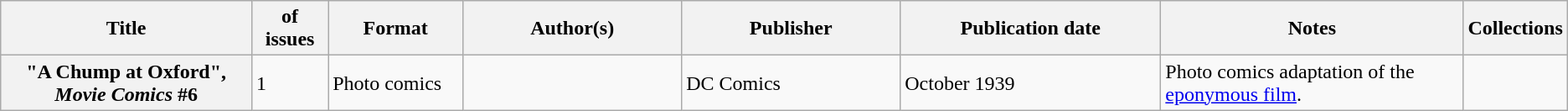<table class="wikitable">
<tr>
<th>Title</th>
<th style="width:40pt"> of issues</th>
<th style="width:75pt">Format</th>
<th style="width:125pt">Author(s)</th>
<th style="width:125pt">Publisher</th>
<th style="width:150pt">Publication date</th>
<th style="width:175pt">Notes</th>
<th>Collections</th>
</tr>
<tr>
<th>"A Chump at Oxford", <em>Movie Comics</em> #6</th>
<td>1</td>
<td>Photo comics</td>
<td></td>
<td>DC Comics</td>
<td>October 1939</td>
<td>Photo comics adaptation of the <a href='#'>eponymous film</a>.</td>
<td></td>
</tr>
</table>
